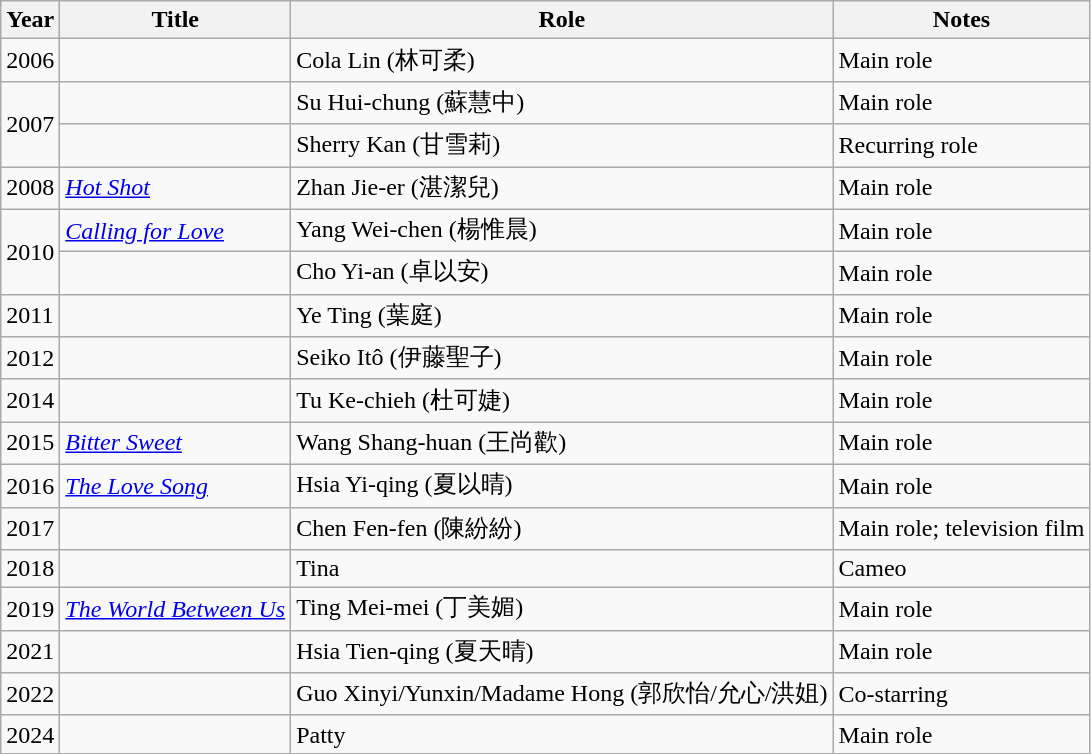<table class="wikitable">
<tr>
<th>Year</th>
<th>Title</th>
<th>Role</th>
<th>Notes</th>
</tr>
<tr>
<td>2006</td>
<td><em></em></td>
<td>Cola Lin (林可柔)</td>
<td>Main role</td>
</tr>
<tr>
<td rowspan="2">2007</td>
<td><em></em></td>
<td>Su Hui-chung (蘇慧中)</td>
<td>Main role</td>
</tr>
<tr>
<td><em></em></td>
<td>Sherry Kan (甘雪莉)</td>
<td>Recurring role</td>
</tr>
<tr>
<td>2008</td>
<td><em><a href='#'>Hot Shot</a></em></td>
<td>Zhan Jie-er (湛潔兒)</td>
<td>Main role</td>
</tr>
<tr>
<td rowspan="2">2010</td>
<td><em><a href='#'>Calling for Love</a></em></td>
<td>Yang Wei-chen (楊惟晨)</td>
<td>Main role</td>
</tr>
<tr>
<td><em></em></td>
<td>Cho Yi-an (卓以安)</td>
<td>Main role</td>
</tr>
<tr>
<td>2011</td>
<td><em></em></td>
<td>Ye Ting (葉庭)</td>
<td>Main role</td>
</tr>
<tr>
<td>2012</td>
<td><em></em></td>
<td>Seiko Itô (伊藤聖子)</td>
<td>Main role</td>
</tr>
<tr>
<td>2014</td>
<td><em></em></td>
<td>Tu Ke-chieh (杜可婕)</td>
<td>Main role</td>
</tr>
<tr>
<td>2015</td>
<td><em><a href='#'>Bitter Sweet</a></em></td>
<td>Wang Shang-huan (王尚歡)</td>
<td>Main role</td>
</tr>
<tr>
<td>2016</td>
<td><em><a href='#'>The Love Song</a></em></td>
<td>Hsia Yi-qing (夏以晴)</td>
<td>Main role</td>
</tr>
<tr>
<td>2017</td>
<td><em></em></td>
<td>Chen Fen-fen (陳紛紛)</td>
<td>Main role; television film</td>
</tr>
<tr>
<td>2018</td>
<td><em></em></td>
<td>Tina</td>
<td>Cameo</td>
</tr>
<tr>
<td>2019</td>
<td><em><a href='#'>The World Between Us</a></em></td>
<td>Ting Mei-mei (丁美媚)</td>
<td>Main role</td>
</tr>
<tr>
<td>2021</td>
<td><em></em></td>
<td>Hsia Tien-qing (夏天晴)</td>
<td>Main role</td>
</tr>
<tr>
<td>2022</td>
<td><em></em></td>
<td>Guo Xinyi/Yunxin/Madame Hong (郭欣怡/允心/洪姐)</td>
<td>Co-starring</td>
</tr>
<tr>
<td>2024</td>
<td><em></em></td>
<td>Patty</td>
<td>Main role</td>
</tr>
</table>
